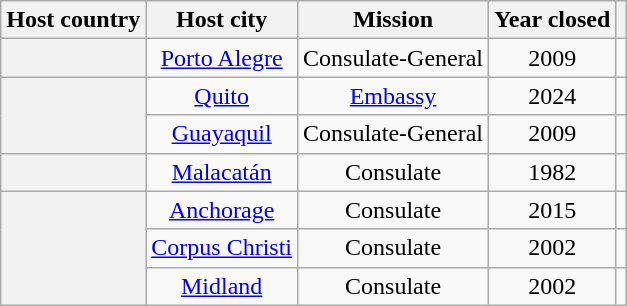<table class="wikitable plainrowheaders" style="text-align:center;">
<tr>
<th scope="col">Host country</th>
<th scope="col">Host city</th>
<th scope="col">Mission</th>
<th scope="col">Year closed</th>
<th scope="col"></th>
</tr>
<tr>
<th scope="row"></th>
<td><a href='#'>Porto Alegre</a></td>
<td>Consulate-General</td>
<td>2009</td>
<td></td>
</tr>
<tr>
<th scope="row" rowspan="2"></th>
<td><a href='#'>Quito</a></td>
<td><a href='#'>Embassy</a></td>
<td>2024</td>
<td></td>
</tr>
<tr>
<td><a href='#'>Guayaquil</a></td>
<td>Consulate-General</td>
<td>2009</td>
<td></td>
</tr>
<tr>
<th scope="row"></th>
<td><a href='#'>Malacatán</a></td>
<td>Consulate</td>
<td>1982</td>
<td></td>
</tr>
<tr>
<th scope="row" rowspan="3"></th>
<td><a href='#'>Anchorage</a></td>
<td>Consulate</td>
<td>2015</td>
<td></td>
</tr>
<tr>
<td><a href='#'>Corpus Christi</a></td>
<td>Consulate</td>
<td>2002</td>
<td></td>
</tr>
<tr>
<td><a href='#'>Midland</a></td>
<td>Consulate</td>
<td>2002</td>
<td></td>
</tr>
</table>
